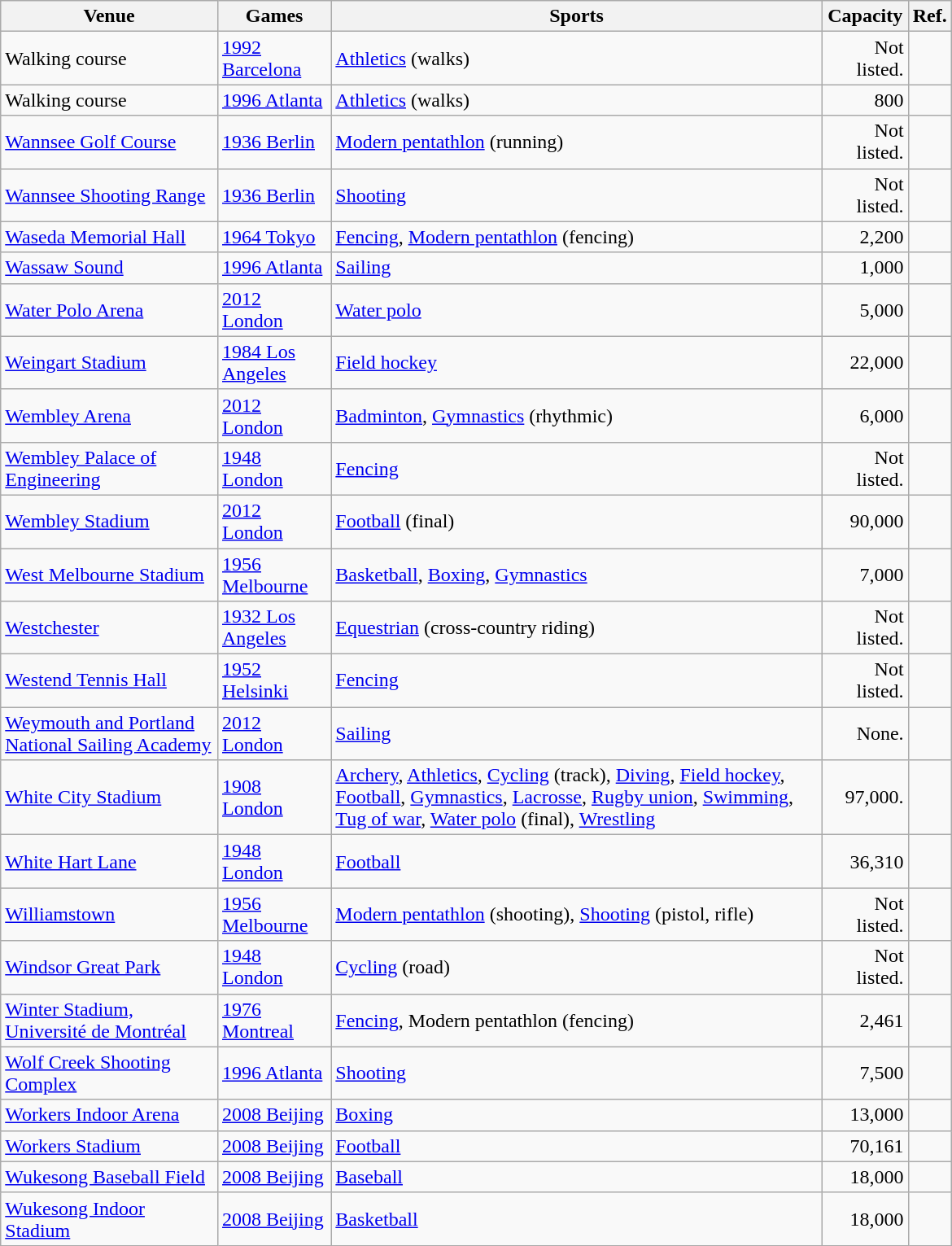<table class="wikitable sortable" width=780px>
<tr>
<th>Venue</th>
<th>Games</th>
<th>Sports</th>
<th>Capacity</th>
<th>Ref.</th>
</tr>
<tr>
<td>Walking course</td>
<td><a href='#'>1992 Barcelona</a></td>
<td><a href='#'>Athletics</a> (walks)</td>
<td align="right">Not listed.</td>
<td align=center></td>
</tr>
<tr>
<td>Walking course</td>
<td><a href='#'>1996 Atlanta</a></td>
<td><a href='#'>Athletics</a> (walks)</td>
<td align="right">800</td>
<td align=center></td>
</tr>
<tr>
<td><a href='#'>Wannsee Golf Course</a></td>
<td><a href='#'>1936 Berlin</a></td>
<td><a href='#'>Modern pentathlon</a> (running)</td>
<td align="right">Not listed.</td>
<td align=center></td>
</tr>
<tr>
<td><a href='#'>Wannsee Shooting Range</a></td>
<td><a href='#'>1936 Berlin</a></td>
<td><a href='#'>Shooting</a></td>
<td align="right">Not listed.</td>
<td align=center></td>
</tr>
<tr>
<td><a href='#'>Waseda Memorial Hall</a></td>
<td><a href='#'>1964 Tokyo</a></td>
<td><a href='#'>Fencing</a>, <a href='#'>Modern pentathlon</a> (fencing)</td>
<td align="right">2,200</td>
<td align=center></td>
</tr>
<tr>
<td><a href='#'>Wassaw Sound</a></td>
<td><a href='#'>1996 Atlanta</a></td>
<td><a href='#'>Sailing</a></td>
<td align="right">1,000</td>
<td align=center></td>
</tr>
<tr>
<td><a href='#'>Water Polo Arena</a></td>
<td><a href='#'>2012 London</a></td>
<td><a href='#'>Water polo</a></td>
<td align="right">5,000</td>
<td align=center></td>
</tr>
<tr>
<td><a href='#'>Weingart Stadium</a></td>
<td><a href='#'>1984 Los Angeles</a></td>
<td><a href='#'>Field hockey</a></td>
<td align="right">22,000</td>
<td align=center></td>
</tr>
<tr>
<td><a href='#'>Wembley Arena</a></td>
<td><a href='#'>2012 London</a></td>
<td><a href='#'>Badminton</a>, <a href='#'>Gymnastics</a> (rhythmic)</td>
<td align="right">6,000</td>
<td align=center></td>
</tr>
<tr>
<td><a href='#'>Wembley Palace of Engineering</a></td>
<td><a href='#'>1948 London</a></td>
<td><a href='#'>Fencing</a></td>
<td align="right">Not listed.</td>
<td align=center></td>
</tr>
<tr>
<td><a href='#'>Wembley Stadium</a></td>
<td><a href='#'>2012 London</a></td>
<td><a href='#'>Football</a> (final)</td>
<td align="right">90,000</td>
<td align=center></td>
</tr>
<tr>
<td><a href='#'>West Melbourne Stadium</a></td>
<td><a href='#'>1956 Melbourne</a></td>
<td><a href='#'>Basketball</a>, <a href='#'>Boxing</a>, <a href='#'>Gymnastics</a></td>
<td align="right">7,000</td>
<td align=center></td>
</tr>
<tr>
<td><a href='#'>Westchester</a></td>
<td><a href='#'>1932 Los Angeles</a></td>
<td><a href='#'>Equestrian</a> (cross-country riding)</td>
<td align="right">Not listed.</td>
<td align=center></td>
</tr>
<tr>
<td><a href='#'>Westend Tennis Hall</a></td>
<td><a href='#'>1952 Helsinki</a></td>
<td><a href='#'>Fencing</a></td>
<td align="right">Not listed.</td>
<td align=center></td>
</tr>
<tr>
<td><a href='#'>Weymouth and Portland National Sailing Academy</a></td>
<td><a href='#'>2012 London</a></td>
<td><a href='#'>Sailing</a></td>
<td align="right">None.</td>
<td align=center></td>
</tr>
<tr>
<td><a href='#'>White City Stadium</a></td>
<td><a href='#'>1908 London</a></td>
<td><a href='#'>Archery</a>, <a href='#'>Athletics</a>, <a href='#'>Cycling</a> (track), <a href='#'>Diving</a>, <a href='#'>Field hockey</a>, <a href='#'>Football</a>, <a href='#'>Gymnastics</a>, <a href='#'>Lacrosse</a>, <a href='#'>Rugby union</a>, <a href='#'>Swimming</a>, <a href='#'>Tug of war</a>, <a href='#'>Water polo</a> (final), <a href='#'>Wrestling</a></td>
<td align="right">97,000.</td>
<td align=center></td>
</tr>
<tr>
<td><a href='#'>White Hart Lane</a></td>
<td><a href='#'>1948 London</a></td>
<td><a href='#'>Football</a></td>
<td align="right">36,310</td>
<td align=center></td>
</tr>
<tr>
<td><a href='#'>Williamstown</a></td>
<td><a href='#'>1956 Melbourne</a></td>
<td><a href='#'>Modern pentathlon</a> (shooting), <a href='#'>Shooting</a> (pistol, rifle)</td>
<td align="right">Not listed.</td>
<td align=center></td>
</tr>
<tr>
<td><a href='#'>Windsor Great Park</a></td>
<td><a href='#'>1948 London</a></td>
<td><a href='#'>Cycling</a> (road)</td>
<td align="right">Not listed.</td>
<td align=center></td>
</tr>
<tr>
<td><a href='#'>Winter Stadium, Université de Montréal</a></td>
<td><a href='#'>1976 Montreal</a></td>
<td><a href='#'>Fencing</a>, Modern pentathlon (fencing)</td>
<td align="right">2,461</td>
<td align=center></td>
</tr>
<tr>
<td><a href='#'>Wolf Creek Shooting Complex</a></td>
<td><a href='#'>1996 Atlanta</a></td>
<td><a href='#'>Shooting</a></td>
<td align="right">7,500</td>
<td align=center></td>
</tr>
<tr>
<td><a href='#'>Workers Indoor Arena</a></td>
<td><a href='#'>2008 Beijing</a></td>
<td><a href='#'>Boxing</a></td>
<td align="right">13,000</td>
<td align=center></td>
</tr>
<tr>
<td><a href='#'>Workers Stadium</a></td>
<td><a href='#'>2008 Beijing</a></td>
<td><a href='#'>Football</a></td>
<td align="right">70,161</td>
<td align=center></td>
</tr>
<tr>
<td><a href='#'>Wukesong Baseball Field</a></td>
<td><a href='#'>2008 Beijing</a></td>
<td><a href='#'>Baseball</a></td>
<td align="right">18,000</td>
<td align=center></td>
</tr>
<tr>
<td><a href='#'>Wukesong Indoor Stadium</a></td>
<td><a href='#'>2008 Beijing</a></td>
<td><a href='#'>Basketball</a></td>
<td align="right">18,000</td>
<td align=center></td>
</tr>
</table>
